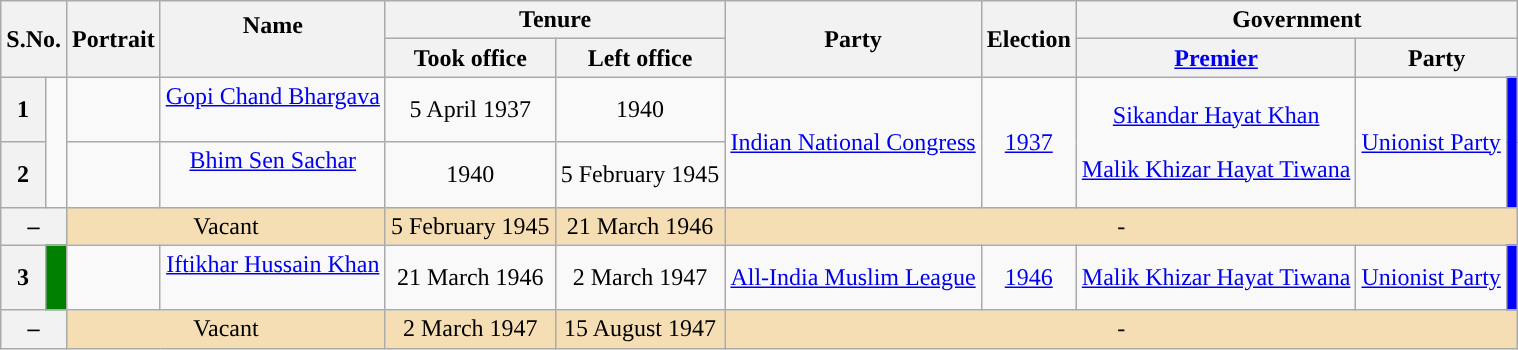<table class="wikitable" style="text-align:center">
<tr>
<th colspan=2 rowspan=2>S.No.</th>
<th rowspan=2>Portrait</th>
<th rowspan=2>Name<br><br></th>
<th colspan=2>Tenure</th>
<th rowspan=2>Party</th>
<th rowspan=2>Election</th>
<th colspan=3>Government</th>
</tr>
<tr>
<th>Took office</th>
<th>Left office</th>
<th><a href='#'>Premier</a></th>
<th colspan=2>Party</th>
</tr>
<tr>
<th>1</th>
<td rowspan=2 style="background-color: "></td>
<td></td>
<td><a href='#'>Gopi Chand Bhargava</a><br><br></td>
<td>5 April 1937</td>
<td>1940</td>
<td rowspan=2><a href='#'>Indian National Congress</a></td>
<td rowspan=2><a href='#'>1937</a></td>
<td rowspan=2><a href='#'>Sikandar Hayat Khan</a><br><br><a href='#'>Malik Khizar Hayat Tiwana</a><br></td>
<td rowspan=2><a href='#'>Unionist Party</a></td>
<td rowspan=2 style="background-color:blue"></td>
</tr>
<tr>
<th>2</th>
<td></td>
<td><a href='#'>Bhim Sen Sachar</a><br><br></td>
<td>1940</td>
<td>5 February 1945</td>
</tr>
<tr>
<th colspan=2 bgcolor=#f5deb3>–</th>
<td colspan=2 bgcolor=#f5deb3>Vacant<br></td>
<td bgcolor=#f5deb3>5 February 1945</td>
<td bgcolor=#f5deb3>21 March 1946</td>
<td colspan=5 bgcolor=#f5deb3>-</td>
</tr>
<tr>
<th>3</th>
<td style="background-color: Green"></td>
<td></td>
<td><a href='#'>Iftikhar Hussain Khan</a><br><br></td>
<td>21 March 1946</td>
<td>2 March 1947</td>
<td><a href='#'>All-India Muslim League</a></td>
<td><a href='#'>1946</a></td>
<td><a href='#'>Malik Khizar Hayat Tiwana</a></td>
<td><a href='#'>Unionist Party</a></td>
<td style="background-color:blue"></td>
</tr>
<tr>
<th colspan=2 bgcolor=#f5deb3>–</th>
<td colspan=2 bgcolor=#f5deb3>Vacant<br></td>
<td bgcolor=#f5deb3>2 March 1947</td>
<td bgcolor=#f5deb3>15 August 1947</td>
<td colspan=5 bgcolor=#f5deb3>-</td>
</tr>
</table>
